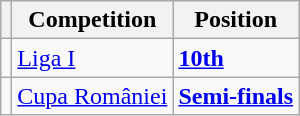<table class="wikitable">
<tr>
<th></th>
<th>Competition</th>
<th>Position</th>
</tr>
<tr>
<td></td>
<td><a href='#'>Liga I</a></td>
<td><strong><a href='#'>10th</a></strong></td>
</tr>
<tr>
<td></td>
<td><a href='#'>Cupa României</a></td>
<td><strong><a href='#'>Semi-finals</a></strong></td>
</tr>
</table>
